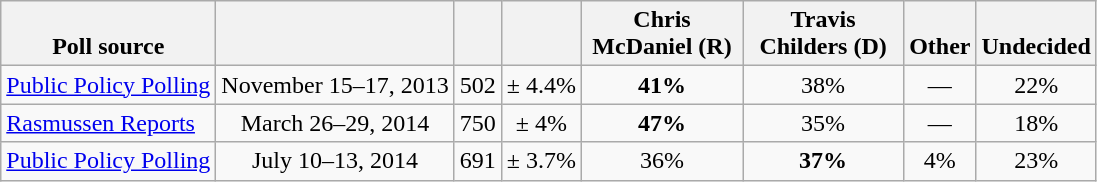<table class="wikitable" style="text-align:center">
<tr valign= bottom>
<th>Poll source</th>
<th></th>
<th></th>
<th></th>
<th style="width:100px;">Chris<br>McDaniel (R)</th>
<th style="width:100px;">Travis<br>Childers (D)</th>
<th>Other</th>
<th>Undecided</th>
</tr>
<tr>
<td align=left><a href='#'>Public Policy Polling</a></td>
<td>November 15–17, 2013</td>
<td>502</td>
<td>± 4.4%</td>
<td><strong>41%</strong></td>
<td>38%</td>
<td>—</td>
<td>22%</td>
</tr>
<tr>
<td align=left><a href='#'>Rasmussen Reports</a></td>
<td>March 26–29, 2014</td>
<td>750</td>
<td>± 4%</td>
<td><strong>47%</strong></td>
<td>35%</td>
<td>—</td>
<td>18%</td>
</tr>
<tr>
<td align=left><a href='#'>Public Policy Polling</a></td>
<td>July 10–13, 2014</td>
<td>691</td>
<td>± 3.7%</td>
<td>36%</td>
<td><strong>37%</strong></td>
<td>4%</td>
<td>23%</td>
</tr>
</table>
